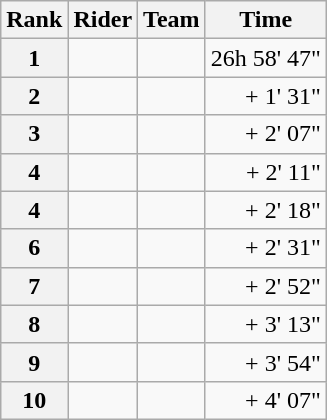<table class="wikitable" margin-bottom:0;">
<tr>
<th scope="col">Rank</th>
<th scope="col">Rider</th>
<th scope="col">Team</th>
<th scope="col">Time</th>
</tr>
<tr>
<th scope="row">1</th>
<td> </td>
<td></td>
<td align="right">26h 58' 47"</td>
</tr>
<tr>
<th scope="row">2</th>
<td></td>
<td></td>
<td align="right">+ 1' 31"</td>
</tr>
<tr>
<th scope="row">3</th>
<td></td>
<td></td>
<td align="right">+ 2' 07"</td>
</tr>
<tr>
<th scope="row">4</th>
<td> </td>
<td></td>
<td align="right">+ 2' 11"</td>
</tr>
<tr>
<th scope="row">4</th>
<td> </td>
<td></td>
<td align="right">+ 2' 18"</td>
</tr>
<tr>
<th scope="row">6</th>
<td></td>
<td></td>
<td align="right">+ 2' 31"</td>
</tr>
<tr>
<th scope="row">7</th>
<td></td>
<td></td>
<td align="right">+ 2' 52"</td>
</tr>
<tr>
<th scope="row">8</th>
<td></td>
<td></td>
<td align="right">+ 3' 13"</td>
</tr>
<tr>
<th scope="row">9</th>
<td></td>
<td></td>
<td align="right">+ 3' 54"</td>
</tr>
<tr>
<th scope="row">10</th>
<td></td>
<td></td>
<td align="right">+ 4' 07"</td>
</tr>
</table>
